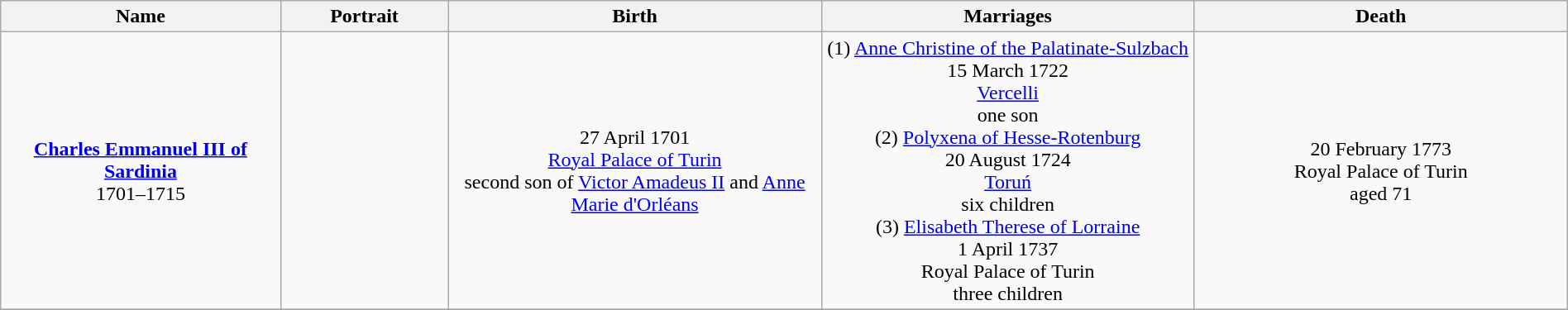<table style="text-align:center; width:100%" class="wikitable">
<tr>
<th width=15%>Name</th>
<th width=9%>Portrait</th>
<th width=20%>Birth</th>
<th width=20%>Marriages</th>
<th width=20%>Death</th>
</tr>
<tr>
<td width=auto><strong><a href='#'>Charles Emmanuel III of Sardinia</a></strong><br>1701–1715</td>
<td></td>
<td>27 April 1701<br><a href='#'>Royal Palace of Turin</a><br>second son of <a href='#'>Victor Amadeus II</a> and <a href='#'>Anne Marie d'Orléans</a></td>
<td>(1) <a href='#'>Anne Christine of the Palatinate-Sulzbach</a><br>15 March 1722 <br><a href='#'>Vercelli</a><br>one son<br>(2) <a href='#'>Polyxena of Hesse-Rotenburg</a><br>20 August 1724<br><a href='#'>Toruń</a><br>six children<br>(3) <a href='#'>Elisabeth Therese of Lorraine</a><br>1 April 1737<br>Royal Palace of Turin<br>three children</td>
<td>20 February 1773<br>Royal Palace of Turin<br>aged 71</td>
</tr>
<tr>
</tr>
</table>
